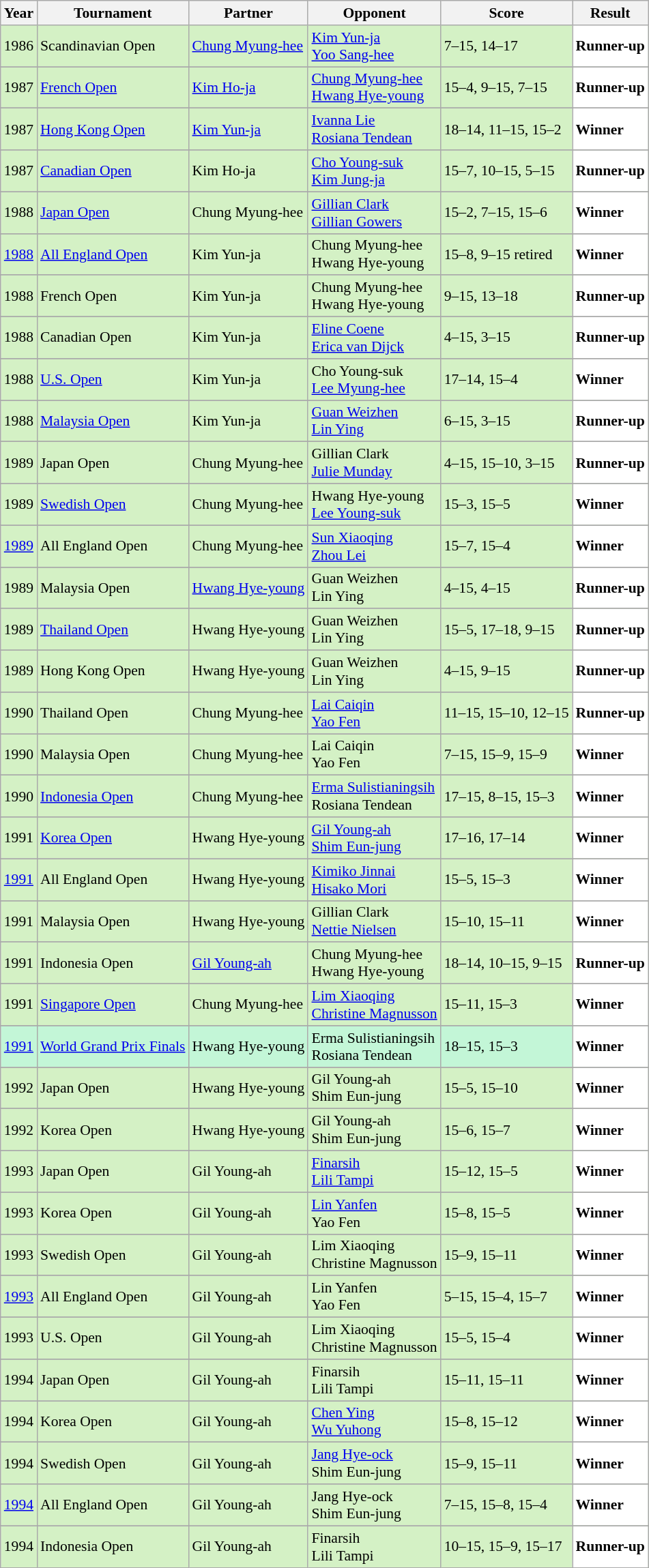<table class="sortable wikitable" style="font-size: 90%;">
<tr>
<th>Year</th>
<th>Tournament</th>
<th>Partner</th>
<th>Opponent</th>
<th>Score</th>
<th>Result</th>
</tr>
<tr style="background:#D4F1C5">
<td align="center">1986</td>
<td align="left">Scandinavian Open</td>
<td align="left"> <a href='#'>Chung Myung-hee</a></td>
<td align="left"> <a href='#'>Kim Yun-ja</a> <br>  <a href='#'>Yoo Sang-hee</a></td>
<td align="left">7–15, 14–17</td>
<td style="text-align:left; background:white"> <strong>Runner-up</strong></td>
</tr>
<tr>
</tr>
<tr style="background:#D4F1C5">
<td align="center">1987</td>
<td align="left"><a href='#'>French Open</a></td>
<td align="left"> <a href='#'>Kim Ho-ja</a></td>
<td align="left"> <a href='#'>Chung Myung-hee</a> <br>  <a href='#'>Hwang Hye-young</a></td>
<td align="left">15–4, 9–15, 7–15</td>
<td style="text-align:left; background:white"> <strong>Runner-up</strong></td>
</tr>
<tr>
</tr>
<tr style="background:#D4F1C5">
<td align="center">1987</td>
<td align="left"><a href='#'>Hong Kong Open</a></td>
<td align="left"> <a href='#'>Kim Yun-ja</a></td>
<td align="left"> <a href='#'>Ivanna Lie</a> <br>  <a href='#'>Rosiana Tendean</a></td>
<td align="left">18–14, 11–15, 15–2</td>
<td style="text-align:left; background:white"> <strong>Winner</strong></td>
</tr>
<tr>
</tr>
<tr style="background:#D4F1C5">
<td align="center">1987</td>
<td align="left"><a href='#'>Canadian Open</a></td>
<td align="left"> Kim Ho-ja</td>
<td align="left"> <a href='#'>Cho Young-suk</a> <br>  <a href='#'>Kim Jung-ja</a></td>
<td align="left">15–7, 10–15, 5–15</td>
<td style="text-align:left; background:white"> <strong>Runner-up</strong></td>
</tr>
<tr>
</tr>
<tr style="background:#D4F1C5">
<td align="center">1988</td>
<td align="left"><a href='#'>Japan Open</a></td>
<td align="left"> Chung Myung-hee</td>
<td align="left"> <a href='#'>Gillian Clark</a> <br>  <a href='#'>Gillian Gowers</a></td>
<td align="left">15–2, 7–15, 15–6</td>
<td style="text-align:left; background:white"> <strong>Winner</strong></td>
</tr>
<tr>
</tr>
<tr style="background:#D4F1C5">
<td align="center"><a href='#'>1988</a></td>
<td align="left"><a href='#'>All England Open</a></td>
<td align="left"> Kim Yun-ja</td>
<td align="left"> Chung Myung-hee <br>  Hwang Hye-young</td>
<td align="left">15–8, 9–15 retired</td>
<td style="text-align:left; background:white"> <strong>Winner</strong></td>
</tr>
<tr>
</tr>
<tr style="background:#D4F1C5">
<td align="center">1988</td>
<td align="left">French Open</td>
<td align="left"> Kim Yun-ja</td>
<td align="left"> Chung Myung-hee <br>  Hwang Hye-young</td>
<td align="left">9–15, 13–18</td>
<td style="text-align:left; background:white"> <strong>Runner-up</strong></td>
</tr>
<tr>
</tr>
<tr style="background:#D4F1C5">
<td align="center">1988</td>
<td align="left">Canadian Open</td>
<td align="left"> Kim Yun-ja</td>
<td align="left"> <a href='#'>Eline Coene</a> <br>  <a href='#'>Erica van Dijck</a></td>
<td align="left">4–15, 3–15</td>
<td style="text-align:left; background:white"> <strong>Runner-up</strong></td>
</tr>
<tr>
</tr>
<tr style="background:#D4F1C5">
<td align="center">1988</td>
<td align="left"><a href='#'>U.S. Open</a></td>
<td align="left"> Kim Yun-ja</td>
<td align="left"> Cho Young-suk <br>  <a href='#'>Lee Myung-hee</a></td>
<td align="left">17–14, 15–4</td>
<td style="text-align:left; background:white"> <strong>Winner</strong></td>
</tr>
<tr>
</tr>
<tr style="background:#D4F1C5">
<td align="center">1988</td>
<td align="left"><a href='#'>Malaysia Open</a></td>
<td align="left"> Kim Yun-ja</td>
<td align="left"> <a href='#'>Guan Weizhen</a> <br>  <a href='#'>Lin Ying</a></td>
<td align="left">6–15, 3–15</td>
<td style="text-align:left; background:white"> <strong>Runner-up</strong></td>
</tr>
<tr>
</tr>
<tr style="background:#D4F1C5">
<td align="center">1989</td>
<td align="left">Japan Open</td>
<td align="left"> Chung Myung-hee</td>
<td align="left"> Gillian Clark <br>  <a href='#'>Julie Munday</a></td>
<td align="left">4–15, 15–10, 3–15</td>
<td style="text-align:left; background:white"> <strong>Runner-up</strong></td>
</tr>
<tr>
</tr>
<tr style="background:#D4F1C5">
<td align="center">1989</td>
<td align="left"><a href='#'>Swedish Open</a></td>
<td align="left"> Chung Myung-hee</td>
<td align="left"> Hwang Hye-young <br>  <a href='#'>Lee Young-suk</a></td>
<td align="left">15–3, 15–5</td>
<td style="text-align:left; background:white"> <strong>Winner</strong></td>
</tr>
<tr>
</tr>
<tr style="background:#D4F1C5">
<td align="center"><a href='#'>1989</a></td>
<td align="left">All England Open</td>
<td align="left"> Chung Myung-hee</td>
<td align="left"> <a href='#'>Sun Xiaoqing</a> <br>  <a href='#'>Zhou Lei</a></td>
<td align="left">15–7, 15–4</td>
<td style="text-align:left; background:white"> <strong>Winner</strong></td>
</tr>
<tr>
</tr>
<tr style="background:#D4F1C5">
<td align="center">1989</td>
<td align="left">Malaysia Open</td>
<td align="left"> <a href='#'>Hwang Hye-young</a></td>
<td align="left"> Guan Weizhen <br>  Lin Ying</td>
<td align="left">4–15, 4–15</td>
<td style="text-align:left; background:white"> <strong>Runner-up</strong></td>
</tr>
<tr>
</tr>
<tr style="background:#D4F1C5">
<td align="center">1989</td>
<td align="left"><a href='#'>Thailand Open</a></td>
<td align="left"> Hwang Hye-young</td>
<td align="left"> Guan Weizhen <br>  Lin Ying</td>
<td align="left">15–5, 17–18, 9–15</td>
<td style="text-align:left; background:white"> <strong>Runner-up</strong></td>
</tr>
<tr>
</tr>
<tr style="background:#D4F1C5">
<td align="center">1989</td>
<td align="left">Hong Kong Open</td>
<td align="left"> Hwang Hye-young</td>
<td align="left"> Guan Weizhen <br>  Lin Ying</td>
<td align="left">4–15, 9–15</td>
<td style="text-align:left; background:white"> <strong>Runner-up</strong></td>
</tr>
<tr>
</tr>
<tr style="background:#D4F1C5">
<td align="center">1990</td>
<td align="left">Thailand Open</td>
<td align="left"> Chung Myung-hee</td>
<td align="left"> <a href='#'>Lai Caiqin</a> <br>  <a href='#'>Yao Fen</a></td>
<td align="left">11–15, 15–10, 12–15</td>
<td style="text-align:left; background:white"> <strong>Runner-up</strong></td>
</tr>
<tr>
</tr>
<tr style="background:#D4F1C5">
<td align="center">1990</td>
<td align="left">Malaysia Open</td>
<td align="left"> Chung Myung-hee</td>
<td align="left"> Lai Caiqin <br>  Yao Fen</td>
<td align="left">7–15, 15–9, 15–9</td>
<td style="text-align:left; background:white"> <strong>Winner</strong></td>
</tr>
<tr>
</tr>
<tr style="background:#D4F1C5">
<td align="center">1990</td>
<td align="left"><a href='#'>Indonesia Open</a></td>
<td align="left"> Chung Myung-hee</td>
<td align="left"> <a href='#'>Erma Sulistianingsih</a> <br>  Rosiana Tendean</td>
<td align="left">17–15, 8–15, 15–3</td>
<td style="text-align:left; background:white"> <strong>Winner</strong></td>
</tr>
<tr>
</tr>
<tr style="background:#D4F1C5">
<td align="center">1991</td>
<td align="left"><a href='#'>Korea Open</a></td>
<td align="left"> Hwang Hye-young</td>
<td align="left"> <a href='#'>Gil Young-ah</a> <br>  <a href='#'>Shim Eun-jung</a></td>
<td align="left">17–16, 17–14</td>
<td style="text-align:left; background:white"> <strong>Winner</strong></td>
</tr>
<tr>
</tr>
<tr style="background:#D4F1C5">
<td align="center"><a href='#'>1991</a></td>
<td align="left">All England Open</td>
<td align="left"> Hwang Hye-young</td>
<td align="left"> <a href='#'>Kimiko Jinnai</a> <br>  <a href='#'>Hisako Mori</a></td>
<td align="left">15–5, 15–3</td>
<td style="text-align:left; background:white"> <strong>Winner</strong></td>
</tr>
<tr>
</tr>
<tr style="background:#D4F1C5">
<td align="center">1991</td>
<td align="left">Malaysia Open</td>
<td align="left"> Hwang Hye-young</td>
<td align="left"> Gillian Clark <br>  <a href='#'>Nettie Nielsen</a></td>
<td align="left">15–10, 15–11</td>
<td style="text-align:left; background:white"> <strong>Winner</strong></td>
</tr>
<tr>
</tr>
<tr style="background:#D4F1C5">
<td align="center">1991</td>
<td align="left">Indonesia Open</td>
<td align="left"> <a href='#'>Gil Young-ah</a></td>
<td align="left"> Chung Myung-hee <br>  Hwang Hye-young</td>
<td align="left">18–14, 10–15, 9–15</td>
<td style="text-align:left; background:white"> <strong>Runner-up</strong></td>
</tr>
<tr>
</tr>
<tr style="background:#D4F1C5">
<td align="center">1991</td>
<td align="left"><a href='#'>Singapore Open</a></td>
<td align="left"> Chung Myung-hee</td>
<td align="left"> <a href='#'>Lim Xiaoqing</a> <br>  <a href='#'>Christine Magnusson</a></td>
<td align="left">15–11, 15–3</td>
<td style="text-align:left; background:white"> <strong>Winner</strong></td>
</tr>
<tr>
</tr>
<tr style="background:#C3F6D7">
<td align="center"><a href='#'>1991</a></td>
<td align="left"><a href='#'>World Grand Prix Finals</a></td>
<td align="left"> Hwang Hye-young</td>
<td align="left"> Erma Sulistianingsih <br>  Rosiana Tendean</td>
<td align="left">18–15, 15–3</td>
<td style="text-align:left; background:white"> <strong>Winner</strong></td>
</tr>
<tr>
</tr>
<tr style="background:#D4F1C5">
<td align="center">1992</td>
<td align="left">Japan Open</td>
<td align="left"> Hwang Hye-young</td>
<td align="left"> Gil Young-ah <br>  Shim Eun-jung</td>
<td align="left">15–5, 15–10</td>
<td style="text-align:left; background:white"> <strong>Winner</strong></td>
</tr>
<tr>
</tr>
<tr style="background:#D4F1C5">
<td align="center">1992</td>
<td align="left">Korea Open</td>
<td align="left"> Hwang Hye-young</td>
<td align="left"> Gil Young-ah <br>  Shim Eun-jung</td>
<td align="left">15–6, 15–7</td>
<td style="text-align:left; background:white"> <strong>Winner</strong></td>
</tr>
<tr>
</tr>
<tr style="background:#D4F1C5">
<td align="center">1993</td>
<td align="left">Japan Open</td>
<td align="left"> Gil Young-ah</td>
<td align="left"> <a href='#'>Finarsih</a> <br>  <a href='#'>Lili Tampi</a></td>
<td align="left">15–12, 15–5</td>
<td style="text-align:left; background:white"> <strong>Winner</strong></td>
</tr>
<tr>
</tr>
<tr style="background:#D4F1C5">
<td align="center">1993</td>
<td align="left">Korea Open</td>
<td align="left"> Gil Young-ah</td>
<td align="left"> <a href='#'>Lin Yanfen</a> <br>  Yao Fen</td>
<td align="left">15–8, 15–5</td>
<td style="text-align:left; background:white"> <strong>Winner</strong></td>
</tr>
<tr>
</tr>
<tr style="background:#D4F1C5">
<td align="center">1993</td>
<td align="left">Swedish Open</td>
<td align="left"> Gil Young-ah</td>
<td align="left"> Lim Xiaoqing <br>  Christine Magnusson</td>
<td align="left">15–9, 15–11</td>
<td style="text-align:left; background:white"> <strong>Winner</strong></td>
</tr>
<tr>
</tr>
<tr style="background:#D4F1C5">
<td align="center"><a href='#'>1993</a></td>
<td align="left">All England Open</td>
<td align="left"> Gil Young-ah</td>
<td align="left"> Lin Yanfen <br>  Yao Fen</td>
<td align="left">5–15, 15–4, 15–7</td>
<td style="text-align:left; background:white"> <strong>Winner</strong></td>
</tr>
<tr>
</tr>
<tr style="background:#D4F1C5">
<td align="center">1993</td>
<td align="left">U.S. Open</td>
<td align="left"> Gil Young-ah</td>
<td align="left"> Lim Xiaoqing <br>  Christine Magnusson</td>
<td align="left">15–5, 15–4</td>
<td style="text-align:left; background:white"> <strong>Winner</strong></td>
</tr>
<tr>
</tr>
<tr style="background:#D4F1C5">
<td align="center">1994</td>
<td align="left">Japan Open</td>
<td align="left"> Gil Young-ah</td>
<td align="left"> Finarsih <br>  Lili Tampi</td>
<td align="left">15–11, 15–11</td>
<td style="text-align:left; background:white"> <strong>Winner</strong></td>
</tr>
<tr>
</tr>
<tr style="background:#D4F1C5">
<td align="center">1994</td>
<td align="left">Korea Open</td>
<td align="left"> Gil Young-ah</td>
<td align="left"> <a href='#'>Chen Ying</a> <br>  <a href='#'>Wu Yuhong</a></td>
<td align="left">15–8, 15–12</td>
<td style="text-align:left; background:white"> <strong>Winner</strong></td>
</tr>
<tr>
</tr>
<tr style="background:#D4F1C5">
<td align="center">1994</td>
<td align="left">Swedish Open</td>
<td align="left"> Gil Young-ah</td>
<td align="left"> <a href='#'>Jang Hye-ock</a> <br>  Shim Eun-jung</td>
<td align="left">15–9, 15–11</td>
<td style="text-align:left; background:white"> <strong>Winner</strong></td>
</tr>
<tr>
</tr>
<tr style="background:#D4F1C5">
<td align="center"><a href='#'>1994</a></td>
<td align="left">All England Open</td>
<td align="left"> Gil Young-ah</td>
<td align="left"> Jang Hye-ock <br>  Shim Eun-jung</td>
<td align="left">7–15, 15–8, 15–4</td>
<td style="text-align:left; background:white"> <strong>Winner</strong></td>
</tr>
<tr>
</tr>
<tr style="background:#D4F1C5">
<td align="center">1994</td>
<td align="left">Indonesia Open</td>
<td align="left"> Gil Young-ah</td>
<td align="left"> Finarsih <br>  Lili Tampi</td>
<td align="left">10–15, 15–9, 15–17</td>
<td style="text-align:left; background:white"> <strong>Runner-up</strong></td>
</tr>
</table>
